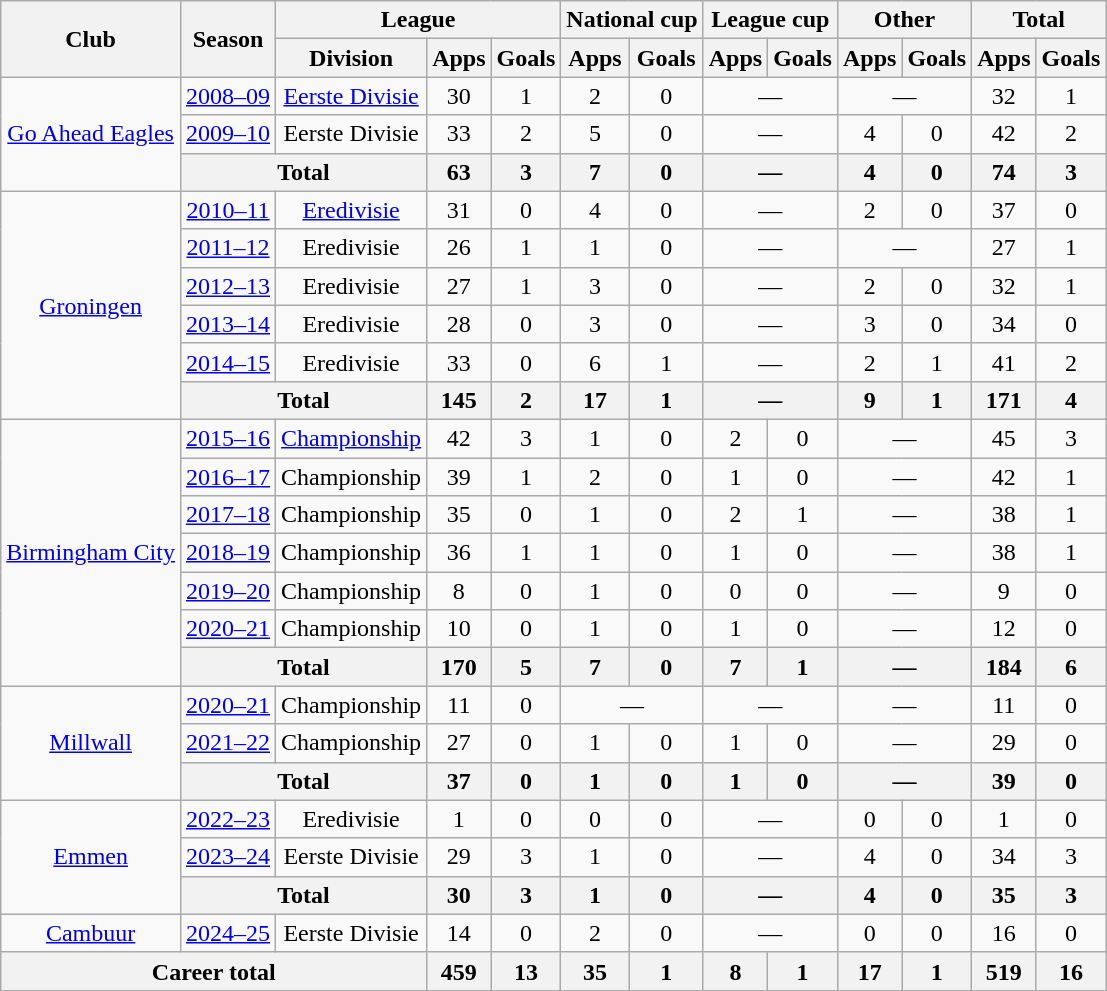<table class=wikitable style=text-align:center>
<tr>
<th rowspan=2>Club</th>
<th rowspan=2>Season</th>
<th colspan=3>League</th>
<th colspan=2>National cup</th>
<th colspan=2>League cup</th>
<th colspan=2>Other</th>
<th colspan=2>Total</th>
</tr>
<tr>
<th>Division</th>
<th>Apps</th>
<th>Goals</th>
<th>Apps</th>
<th>Goals</th>
<th>Apps</th>
<th>Goals</th>
<th>Apps</th>
<th>Goals</th>
<th>Apps</th>
<th>Goals</th>
</tr>
<tr>
<td rowspan=3><a href='#'>Go Ahead Eagles</a></td>
<td><a href='#'>2008–09</a></td>
<td><a href='#'>Eerste Divisie</a></td>
<td>30</td>
<td>1</td>
<td>2</td>
<td>0</td>
<td colspan=2>—</td>
<td colspan=2>—</td>
<td>32</td>
<td>1</td>
</tr>
<tr>
<td><a href='#'>2009–10</a></td>
<td>Eerste Divisie</td>
<td>33</td>
<td>2</td>
<td>5</td>
<td>0</td>
<td colspan=2>—</td>
<td>4</td>
<td>0</td>
<td>42</td>
<td>2</td>
</tr>
<tr>
<th colspan=2>Total</th>
<th>63</th>
<th>3</th>
<th>7</th>
<th>0</th>
<th colspan=2>—</th>
<th>4</th>
<th>0</th>
<th>74</th>
<th>3</th>
</tr>
<tr>
<td rowspan=6><a href='#'>Groningen</a></td>
<td><a href='#'>2010–11</a></td>
<td><a href='#'>Eredivisie</a></td>
<td>31</td>
<td>0</td>
<td>4</td>
<td>0</td>
<td colspan=2>—</td>
<td>2</td>
<td>0</td>
<td>37</td>
<td>0</td>
</tr>
<tr>
<td><a href='#'>2011–12</a></td>
<td>Eredivisie</td>
<td>26</td>
<td>1</td>
<td>1</td>
<td>0</td>
<td colspan=2>—</td>
<td colspan=2>—</td>
<td>27</td>
<td>1</td>
</tr>
<tr>
<td><a href='#'>2012–13</a></td>
<td>Eredivisie</td>
<td>27</td>
<td>1</td>
<td>3</td>
<td>0</td>
<td colspan=2>—</td>
<td>2</td>
<td>0</td>
<td>32</td>
<td>1</td>
</tr>
<tr>
<td><a href='#'>2013–14</a></td>
<td>Eredivisie</td>
<td>28</td>
<td>0</td>
<td>3</td>
<td>0</td>
<td colspan=2>—</td>
<td>3</td>
<td>0</td>
<td>34</td>
<td>0</td>
</tr>
<tr>
<td><a href='#'>2014–15</a></td>
<td>Eredivisie</td>
<td>33</td>
<td>0</td>
<td>6</td>
<td>1</td>
<td colspan=2>—</td>
<td>2</td>
<td>1</td>
<td>41</td>
<td>2</td>
</tr>
<tr>
<th colspan=2>Total</th>
<th>145</th>
<th>2</th>
<th>17</th>
<th>1</th>
<th colspan=2>—</th>
<th>9</th>
<th>1</th>
<th>171</th>
<th>4</th>
</tr>
<tr>
<td rowspan=7><a href='#'>Birmingham City</a></td>
<td><a href='#'>2015–16</a></td>
<td><a href='#'>Championship</a></td>
<td>42</td>
<td>3</td>
<td>1</td>
<td>0</td>
<td>2</td>
<td>0</td>
<td colspan=2>—</td>
<td>45</td>
<td>3</td>
</tr>
<tr>
<td><a href='#'>2016–17</a></td>
<td>Championship</td>
<td>39</td>
<td>1</td>
<td>2</td>
<td>0</td>
<td>1</td>
<td>0</td>
<td colspan=2>—</td>
<td>42</td>
<td>1</td>
</tr>
<tr>
<td><a href='#'>2017–18</a></td>
<td>Championship</td>
<td>35</td>
<td>0</td>
<td>1</td>
<td>0</td>
<td>2</td>
<td>1</td>
<td colspan=2>—</td>
<td>38</td>
<td>1</td>
</tr>
<tr>
<td><a href='#'>2018–19</a></td>
<td>Championship</td>
<td>36</td>
<td>1</td>
<td>1</td>
<td>0</td>
<td>1</td>
<td>0</td>
<td colspan=2>—</td>
<td>38</td>
<td>1</td>
</tr>
<tr>
<td><a href='#'>2019–20</a></td>
<td>Championship</td>
<td>8</td>
<td>0</td>
<td>1</td>
<td>0</td>
<td>0</td>
<td>0</td>
<td colspan=2>—</td>
<td>9</td>
<td>0</td>
</tr>
<tr>
<td><a href='#'>2020–21</a></td>
<td>Championship</td>
<td>10</td>
<td>0</td>
<td>1</td>
<td>0</td>
<td>1</td>
<td>0</td>
<td colspan=2>—</td>
<td>12</td>
<td>0</td>
</tr>
<tr>
<th colspan=2>Total</th>
<th>170</th>
<th>5</th>
<th>7</th>
<th>0</th>
<th>7</th>
<th>1</th>
<th colspan=2>—</th>
<th>184</th>
<th>6</th>
</tr>
<tr>
<td rowspan=3><a href='#'>Millwall</a></td>
<td><a href='#'>2020–21</a></td>
<td>Championship</td>
<td>11</td>
<td>0</td>
<td colspan=2>—</td>
<td colspan=2>—</td>
<td colspan=2>—</td>
<td>11</td>
<td>0</td>
</tr>
<tr>
<td><a href='#'>2021–22</a></td>
<td>Championship</td>
<td>27</td>
<td>0</td>
<td>1</td>
<td>0</td>
<td>1</td>
<td>0</td>
<td colspan=2>—</td>
<td>29</td>
<td>0</td>
</tr>
<tr>
<th colspan=2>Total</th>
<th>37</th>
<th>0</th>
<th>1</th>
<th>0</th>
<th>1</th>
<th>0</th>
<th colspan=2>—</th>
<th>39</th>
<th>0</th>
</tr>
<tr>
<td rowspan=3><a href='#'>Emmen</a></td>
<td><a href='#'>2022–23</a></td>
<td>Eredivisie</td>
<td>1</td>
<td>0</td>
<td>0</td>
<td>0</td>
<td colspan=2>—</td>
<td>0</td>
<td>0</td>
<td>1</td>
<td>0</td>
</tr>
<tr>
<td><a href='#'>2023–24</a></td>
<td>Eerste Divisie</td>
<td>29</td>
<td>3</td>
<td>1</td>
<td>0</td>
<td colspan=2>—</td>
<td>4</td>
<td>0</td>
<td>34</td>
<td>3</td>
</tr>
<tr>
<th colspan=2>Total</th>
<th>30</th>
<th>3</th>
<th>1</th>
<th>0</th>
<th colspan=2>—</th>
<th>4</th>
<th>0</th>
<th>35</th>
<th>3</th>
</tr>
<tr>
<td><a href='#'>Cambuur</a></td>
<td><a href='#'>2024–25</a></td>
<td>Eerste Divisie</td>
<td>14</td>
<td>0</td>
<td>2</td>
<td>0</td>
<td colspan=2>—</td>
<td>0</td>
<td>0</td>
<td>16</td>
<td>0</td>
</tr>
<tr>
<th colspan=3>Career total</th>
<th>459</th>
<th>13</th>
<th>35</th>
<th>1</th>
<th>8</th>
<th>1</th>
<th>17</th>
<th>1</th>
<th>519</th>
<th>16</th>
</tr>
</table>
